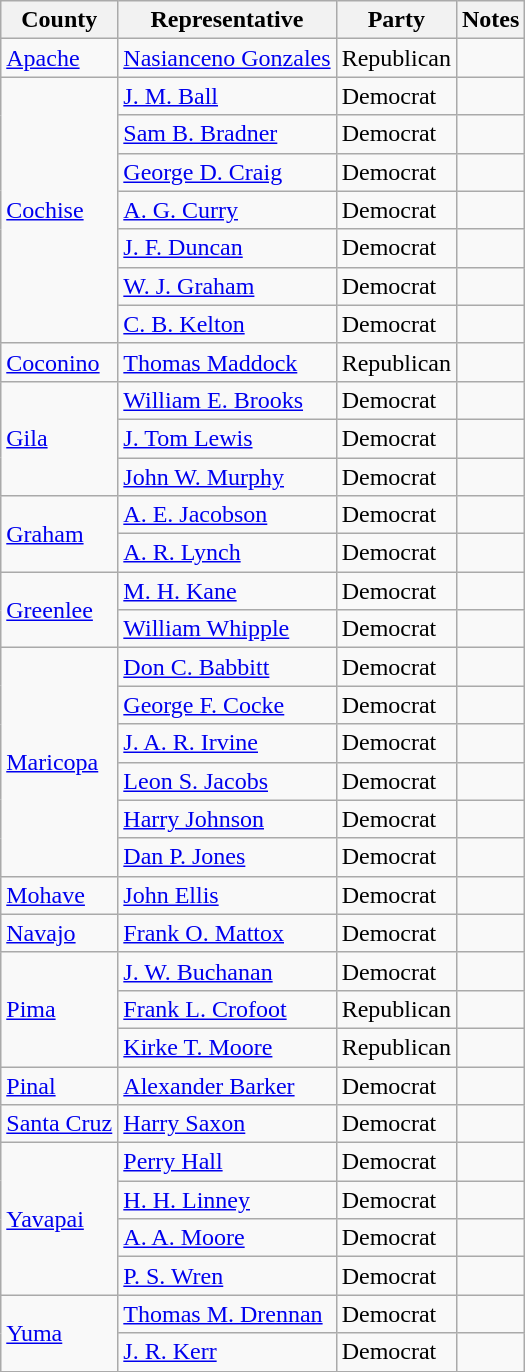<table class=wikitable>
<tr>
<th>County</th>
<th>Representative</th>
<th>Party</th>
<th>Notes</th>
</tr>
<tr>
<td><a href='#'>Apache</a></td>
<td><a href='#'>Nasianceno Gonzales</a></td>
<td>Republican</td>
<td></td>
</tr>
<tr>
<td rowspan="7"><a href='#'>Cochise</a></td>
<td><a href='#'>J. M. Ball</a></td>
<td>Democrat</td>
<td></td>
</tr>
<tr>
<td><a href='#'>Sam B. Bradner</a></td>
<td>Democrat</td>
<td></td>
</tr>
<tr>
<td><a href='#'>George D. Craig</a></td>
<td>Democrat</td>
<td></td>
</tr>
<tr>
<td><a href='#'>A. G. Curry</a></td>
<td>Democrat</td>
<td></td>
</tr>
<tr>
<td><a href='#'>J. F. Duncan</a></td>
<td>Democrat</td>
<td></td>
</tr>
<tr>
<td><a href='#'>W. J. Graham</a></td>
<td>Democrat</td>
<td></td>
</tr>
<tr>
<td><a href='#'>C. B. Kelton</a></td>
<td>Democrat</td>
<td></td>
</tr>
<tr>
<td><a href='#'>Coconino</a></td>
<td><a href='#'>Thomas Maddock</a></td>
<td>Republican</td>
<td></td>
</tr>
<tr>
<td rowspan="3"><a href='#'>Gila</a></td>
<td><a href='#'>William E. Brooks</a></td>
<td>Democrat</td>
<td></td>
</tr>
<tr>
<td><a href='#'>J. Tom Lewis</a></td>
<td>Democrat</td>
<td></td>
</tr>
<tr>
<td><a href='#'>John W. Murphy</a></td>
<td>Democrat</td>
<td></td>
</tr>
<tr>
<td rowspan="2"><a href='#'>Graham</a></td>
<td><a href='#'>A. E. Jacobson</a></td>
<td>Democrat</td>
<td></td>
</tr>
<tr>
<td><a href='#'>A. R. Lynch</a></td>
<td>Democrat</td>
<td></td>
</tr>
<tr>
<td rowspan="2"><a href='#'>Greenlee</a></td>
<td><a href='#'>M. H. Kane</a></td>
<td>Democrat</td>
<td></td>
</tr>
<tr>
<td><a href='#'>William Whipple</a></td>
<td>Democrat</td>
<td></td>
</tr>
<tr>
<td rowspan="6"><a href='#'>Maricopa</a></td>
<td><a href='#'>Don C. Babbitt</a></td>
<td>Democrat</td>
<td></td>
</tr>
<tr>
<td><a href='#'>George F. Cocke</a></td>
<td>Democrat</td>
<td></td>
</tr>
<tr>
<td><a href='#'>J. A. R. Irvine</a></td>
<td>Democrat</td>
<td></td>
</tr>
<tr>
<td><a href='#'>Leon S. Jacobs</a></td>
<td>Democrat</td>
<td></td>
</tr>
<tr>
<td><a href='#'>Harry Johnson</a></td>
<td>Democrat</td>
<td></td>
</tr>
<tr>
<td><a href='#'>Dan P. Jones</a></td>
<td>Democrat</td>
<td></td>
</tr>
<tr>
<td><a href='#'>Mohave</a></td>
<td><a href='#'>John Ellis</a></td>
<td>Democrat</td>
<td></td>
</tr>
<tr>
<td><a href='#'>Navajo</a></td>
<td><a href='#'>Frank O. Mattox</a></td>
<td>Democrat</td>
<td></td>
</tr>
<tr>
<td rowspan="3"><a href='#'>Pima</a></td>
<td><a href='#'>J. W. Buchanan</a></td>
<td>Democrat</td>
<td></td>
</tr>
<tr>
<td><a href='#'>Frank L. Crofoot</a></td>
<td>Republican</td>
<td></td>
</tr>
<tr>
<td><a href='#'>Kirke T. Moore</a></td>
<td>Republican</td>
<td></td>
</tr>
<tr>
<td><a href='#'>Pinal</a></td>
<td><a href='#'>Alexander Barker</a></td>
<td>Democrat</td>
<td></td>
</tr>
<tr>
<td><a href='#'>Santa Cruz</a></td>
<td><a href='#'>Harry Saxon</a></td>
<td>Democrat</td>
<td></td>
</tr>
<tr>
<td rowspan="4"><a href='#'>Yavapai</a></td>
<td><a href='#'>Perry Hall</a></td>
<td>Democrat</td>
<td></td>
</tr>
<tr>
<td><a href='#'>H. H. Linney</a></td>
<td>Democrat</td>
<td></td>
</tr>
<tr>
<td><a href='#'>A. A. Moore</a></td>
<td>Democrat</td>
<td></td>
</tr>
<tr>
<td><a href='#'>P. S. Wren</a></td>
<td>Democrat</td>
<td></td>
</tr>
<tr>
<td rowspan="2"><a href='#'>Yuma</a></td>
<td><a href='#'>Thomas M. Drennan</a></td>
<td>Democrat</td>
<td></td>
</tr>
<tr>
<td><a href='#'>J. R. Kerr</a></td>
<td>Democrat</td>
<td></td>
</tr>
<tr>
</tr>
</table>
